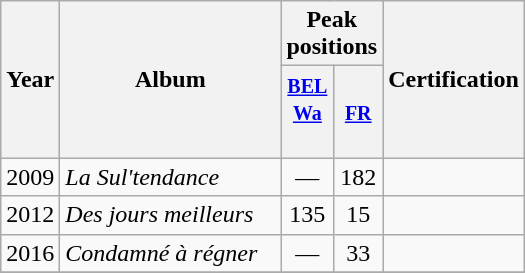<table class="wikitable">
<tr>
<th align="center" rowspan="2" width="10">Year</th>
<th align="center" rowspan="2" width="140">Album</th>
<th align="center" colspan="2">Peak positions</th>
<th align="center" rowspan="2" width="40">Certification</th>
</tr>
<tr>
<th width="20"><small><a href='#'>BEL <br>Wa</a><br></small><br></th>
<th width="20"><small><a href='#'>FR</a></small><br></th>
</tr>
<tr>
<td align="center">2009</td>
<td><em>La Sul'tendance</em></td>
<td align="center">—</td>
<td align="center">182</td>
<td align="center"></td>
</tr>
<tr>
<td align="center">2012</td>
<td><em>Des jours meilleurs</em></td>
<td align="center">135</td>
<td align="center">15</td>
<td align="center"></td>
</tr>
<tr>
<td align="center">2016</td>
<td><em>Condamné à régner</em></td>
<td align="center">—</td>
<td align="center">33<br></td>
<td align="center"></td>
</tr>
<tr>
</tr>
</table>
